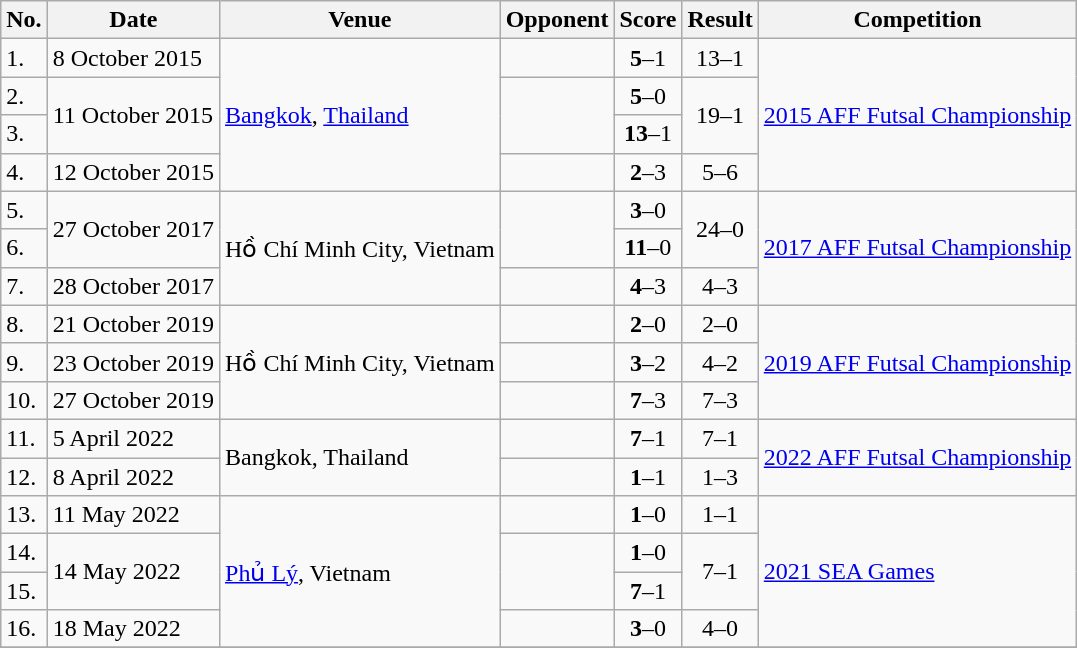<table class="wikitable">
<tr>
<th>No.</th>
<th>Date</th>
<th>Venue</th>
<th>Opponent</th>
<th>Score</th>
<th>Result</th>
<th>Competition</th>
</tr>
<tr>
<td>1.</td>
<td>8 October 2015</td>
<td rowspan=4><a href='#'>Bangkok</a>, <a href='#'>Thailand</a></td>
<td></td>
<td align=center><strong>5</strong>–1</td>
<td align=center>13–1</td>
<td rowspan=4><a href='#'>2015 AFF Futsal Championship</a></td>
</tr>
<tr>
<td>2.</td>
<td rowspan=2>11 October 2015</td>
<td rowspan=2></td>
<td align=center><strong>5</strong>–0</td>
<td rowspan=2 align=center>19–1</td>
</tr>
<tr>
<td>3.</td>
<td align=center><strong>13</strong>–1</td>
</tr>
<tr>
<td>4.</td>
<td>12 October 2015</td>
<td></td>
<td align=center><strong>2</strong>–3</td>
<td align=center>5–6</td>
</tr>
<tr>
<td>5.</td>
<td rowspan=2>27 October 2017</td>
<td rowspan=3>Hồ Chí Minh City, Vietnam</td>
<td rowspan=2></td>
<td align=center><strong>3</strong>–0</td>
<td rowspan=2 align=center>24–0</td>
<td rowspan=3><a href='#'>2017 AFF Futsal Championship</a></td>
</tr>
<tr>
<td>6.</td>
<td align=center><strong>11</strong>–0</td>
</tr>
<tr>
<td>7.</td>
<td>28 October 2017</td>
<td></td>
<td align=center><strong>4</strong>–3</td>
<td align=center>4–3</td>
</tr>
<tr>
<td>8.</td>
<td>21 October 2019</td>
<td rowspan=3>Hồ Chí Minh City, Vietnam</td>
<td></td>
<td align=center><strong>2</strong>–0</td>
<td align=center>2–0</td>
<td rowspan=3><a href='#'>2019 AFF Futsal Championship</a></td>
</tr>
<tr>
<td>9.</td>
<td>23 October 2019</td>
<td></td>
<td align=center><strong>3</strong>–2</td>
<td align=center>4–2</td>
</tr>
<tr>
<td>10.</td>
<td>27 October 2019</td>
<td></td>
<td align=center><strong>7</strong>–3</td>
<td align=center>7–3</td>
</tr>
<tr>
<td>11.</td>
<td>5 April 2022</td>
<td rowspan=2>Bangkok, Thailand</td>
<td></td>
<td align=center><strong>7</strong>–1</td>
<td align=center>7–1</td>
<td rowspan=2><a href='#'>2022 AFF Futsal Championship</a></td>
</tr>
<tr>
<td>12.</td>
<td>8 April 2022</td>
<td></td>
<td align=center><strong>1</strong>–1</td>
<td align=center>1–3</td>
</tr>
<tr>
<td>13.</td>
<td>11 May 2022</td>
<td rowspan=4><a href='#'>Phủ Lý</a>, Vietnam</td>
<td></td>
<td align=center><strong>1</strong>–0</td>
<td align=center>1–1</td>
<td rowspan=4><a href='#'>2021 SEA Games</a></td>
</tr>
<tr>
<td>14.</td>
<td rowspan=2>14 May 2022</td>
<td rowspan=2></td>
<td align=center><strong>1</strong>–0</td>
<td rowspan=2 align=center>7–1</td>
</tr>
<tr>
<td>15.</td>
<td align=center><strong>7</strong>–1</td>
</tr>
<tr>
<td>16.</td>
<td>18 May 2022</td>
<td></td>
<td align=center><strong>3</strong>–0</td>
<td align=center>4–0</td>
</tr>
<tr>
</tr>
</table>
